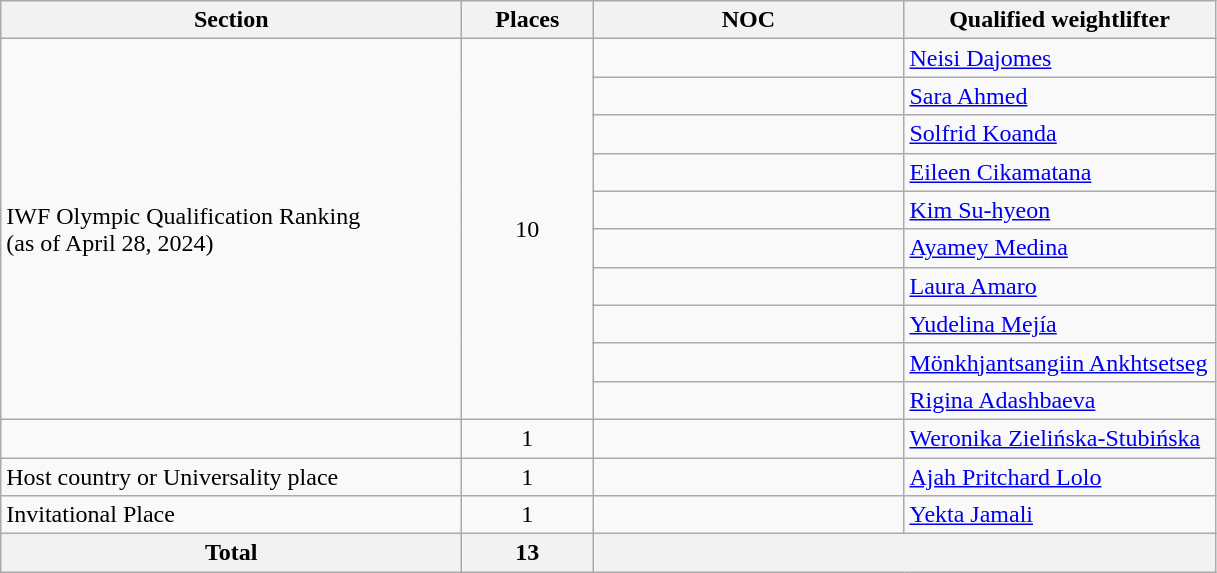<table class="wikitable">
<tr>
<th width=300>Section</th>
<th width=80>Places</th>
<th width=200>NOC</th>
<th width=200>Qualified weightlifter</th>
</tr>
<tr>
<td rowspan=10>IWF Olympic Qualification Ranking<br>(as of April 28, 2024)</td>
<td rowspan=10 align=center>10</td>
<td></td>
<td><a href='#'>Neisi Dajomes</a></td>
</tr>
<tr>
<td></td>
<td><a href='#'>Sara Ahmed</a></td>
</tr>
<tr>
<td></td>
<td><a href='#'>Solfrid Koanda</a></td>
</tr>
<tr>
<td></td>
<td><a href='#'>Eileen Cikamatana</a></td>
</tr>
<tr>
<td></td>
<td><a href='#'>Kim Su-hyeon</a></td>
</tr>
<tr>
<td></td>
<td><a href='#'>Ayamey Medina</a></td>
</tr>
<tr>
<td></td>
<td><a href='#'>Laura Amaro</a></td>
</tr>
<tr>
<td></td>
<td><a href='#'>Yudelina Mejía</a></td>
</tr>
<tr>
<td></td>
<td><a href='#'>Mönkhjantsangiin Ankhtsetseg</a></td>
</tr>
<tr>
<td></td>
<td><a href='#'>Rigina Adashbaeva</a></td>
</tr>
<tr>
<td></td>
<td align=center>1</td>
<td></td>
<td><a href='#'>Weronika Zielińska-Stubińska</a></td>
</tr>
<tr>
<td>Host country or Universality place</td>
<td align=center>1</td>
<td></td>
<td><a href='#'>Ajah Pritchard Lolo</a></td>
</tr>
<tr>
<td>Invitational Place</td>
<td align=center>1</td>
<td></td>
<td><a href='#'>Yekta Jamali</a></td>
</tr>
<tr>
<th>Total</th>
<th>13</th>
<th colspan=2></th>
</tr>
</table>
